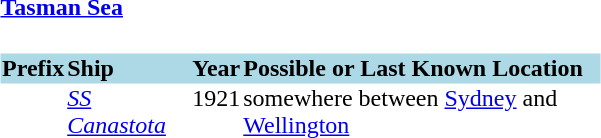<table class="collapsible collapsed" style="margin-bottom: 0; text-align: left;">
<tr>
<th style="width:400px;"><strong><a href='#'>Tasman Sea</a></strong></th>
</tr>
<tr>
<td><br><table class="sortable" style="margin-bottom: 0;" cellpadding="1" cellspacing="0">
<tr>
<th style="background:#ADD8E6;"><strong>Prefix</strong></th>
<th style="background:#ADD8E6;"><strong>Ship</strong></th>
<th style="background:#ADD8E6;"><strong>Year</strong></th>
<th style="background:#ADD8E6;" class="unsortable">Possible or Last Known Location</th>
</tr>
<tr style="vertical-align:top">
<td></td>
<td><em><a href='#'>SS Canastota</a></em></td>
<td style="text-align:center;">1921</td>
<td>somewhere between <a href='#'>Sydney</a> and <a href='#'>Wellington</a></td>
</tr>
</table>
</td>
</tr>
</table>
